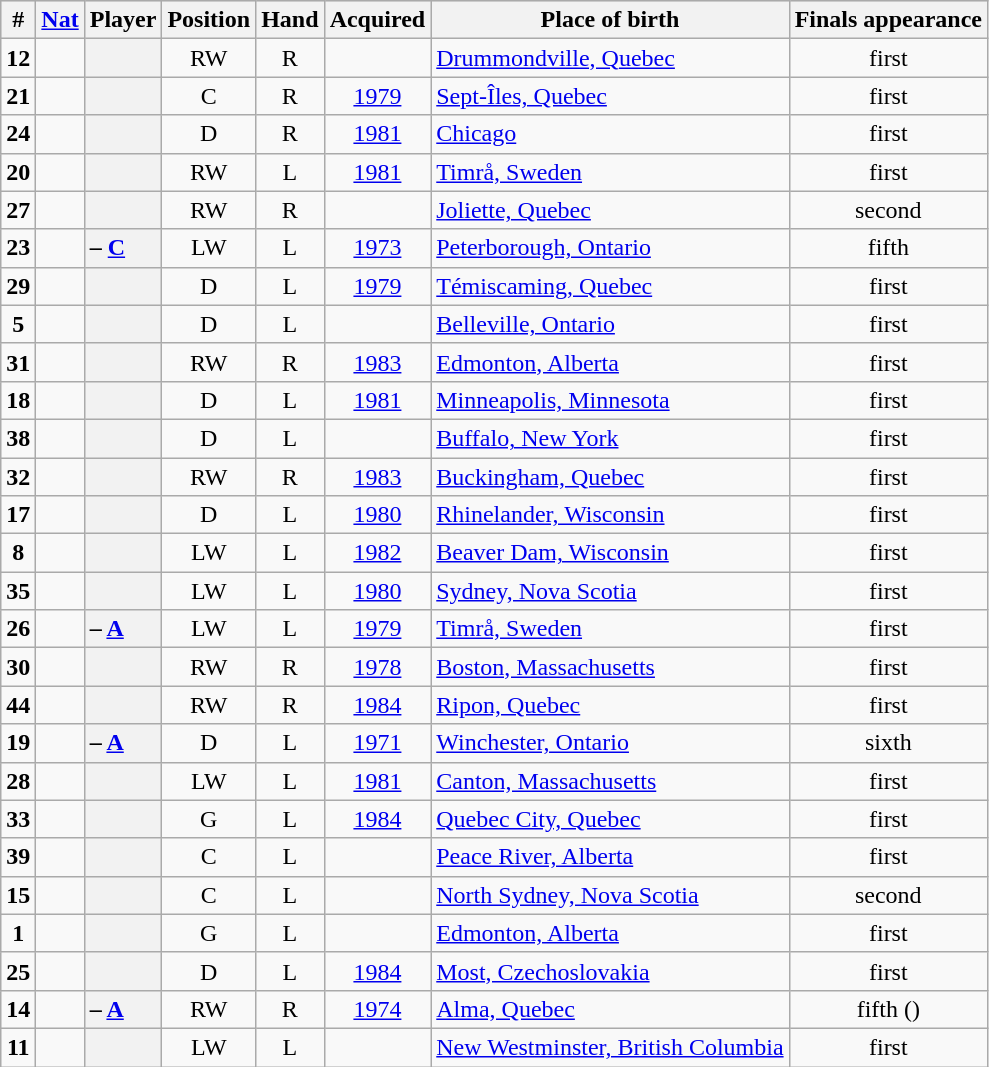<table class="sortable wikitable plainrowheaders" style="text-align:center;">
<tr style="background:#ddd;">
<th scope="col">#</th>
<th scope="col"><a href='#'>Nat</a></th>
<th scope="col">Player</th>
<th scope="col">Position</th>
<th scope="col">Hand</th>
<th scope="col">Acquired</th>
<th scope="col" class="unsortable">Place of birth</th>
<th scope="col" class="unsortable">Finals appearance</th>
</tr>
<tr>
<td><strong>12</strong></td>
<td></td>
<th scope="row" style="text-align:left;"></th>
<td>RW</td>
<td>R</td>
<td></td>
<td style="text-align:left;"><a href='#'>Drummondville, Quebec</a></td>
<td>first</td>
</tr>
<tr>
<td><strong>21</strong></td>
<td></td>
<th scope="row" style="text-align:left;"></th>
<td>C</td>
<td>R</td>
<td><a href='#'>1979</a></td>
<td style="text-align:left;"><a href='#'>Sept-Îles, Quebec</a></td>
<td>first</td>
</tr>
<tr>
<td><strong>24</strong></td>
<td></td>
<th scope="row" style="text-align:left;"></th>
<td>D</td>
<td>R</td>
<td><a href='#'>1981</a></td>
<td style="text-align:left;"><a href='#'>Chicago</a></td>
<td>first</td>
</tr>
<tr>
<td><strong>20</strong></td>
<td></td>
<th scope="row" style="text-align:left;"></th>
<td>RW</td>
<td>L</td>
<td><a href='#'>1981</a></td>
<td style="text-align:left;"><a href='#'>Timrå, Sweden</a></td>
<td>first</td>
</tr>
<tr>
<td><strong>27</strong></td>
<td></td>
<th scope="row" style="text-align:left;"></th>
<td>RW</td>
<td>R</td>
<td></td>
<td style="text-align:left;"><a href='#'>Joliette, Quebec</a></td>
<td>second </td>
</tr>
<tr>
<td><strong>23</strong></td>
<td></td>
<th scope="row" style="text-align:left;"> – <strong><a href='#'>C</a></strong></th>
<td>LW</td>
<td>L</td>
<td><a href='#'>1973</a></td>
<td style="text-align:left;"><a href='#'>Peterborough, Ontario</a></td>
<td>fifth </td>
</tr>
<tr>
<td><strong>29</strong></td>
<td></td>
<th scope="row" style="text-align:left;"></th>
<td>D</td>
<td>L</td>
<td><a href='#'>1979</a></td>
<td style="text-align:left;"><a href='#'>Témiscaming, Quebec</a></td>
<td>first</td>
</tr>
<tr>
<td><strong>5</strong></td>
<td></td>
<th scope="row" style="text-align:left;"></th>
<td>D</td>
<td>L</td>
<td></td>
<td style="text-align:left;"><a href='#'>Belleville, Ontario</a></td>
<td>first</td>
</tr>
<tr>
<td><strong>31</strong></td>
<td></td>
<th scope="row" style="text-align:left;"></th>
<td>RW</td>
<td>R</td>
<td><a href='#'>1983</a></td>
<td style="text-align:left;"><a href='#'>Edmonton, Alberta</a></td>
<td>first</td>
</tr>
<tr>
<td><strong>18</strong></td>
<td></td>
<th scope="row" style="text-align:left;"></th>
<td>D</td>
<td>L</td>
<td><a href='#'>1981</a></td>
<td style="text-align:left;"><a href='#'>Minneapolis, Minnesota</a></td>
<td>first</td>
</tr>
<tr>
<td><strong>38</strong></td>
<td></td>
<th scope="row" style="text-align:left;"></th>
<td>D</td>
<td>L</td>
<td></td>
<td style="text-align:left;"><a href='#'>Buffalo, New York</a></td>
<td>first</td>
</tr>
<tr>
<td><strong>32</strong></td>
<td></td>
<th scope="row" style="text-align:left;"></th>
<td>RW</td>
<td>R</td>
<td><a href='#'>1983</a></td>
<td style="text-align:left;"><a href='#'>Buckingham, Quebec</a></td>
<td>first</td>
</tr>
<tr>
<td><strong>17</strong></td>
<td></td>
<th scope="row" style="text-align:left;"></th>
<td>D</td>
<td>L</td>
<td><a href='#'>1980</a></td>
<td style="text-align:left;"><a href='#'>Rhinelander, Wisconsin</a></td>
<td>first</td>
</tr>
<tr>
<td><strong>8</strong></td>
<td></td>
<th scope="row" style="text-align:left;"></th>
<td>LW</td>
<td>L</td>
<td><a href='#'>1982</a></td>
<td style="text-align:left;"><a href='#'>Beaver Dam, Wisconsin</a></td>
<td>first</td>
</tr>
<tr>
<td><strong>35</strong></td>
<td></td>
<th scope="row" style="text-align:left;"></th>
<td>LW</td>
<td>L</td>
<td><a href='#'>1980</a></td>
<td style="text-align:left;"><a href='#'>Sydney, Nova Scotia</a></td>
<td>first</td>
</tr>
<tr>
<td><strong>26</strong></td>
<td></td>
<th scope="row" style="text-align:left;"> – <strong><a href='#'>A</a></strong></th>
<td>LW</td>
<td>L</td>
<td><a href='#'>1979</a></td>
<td style="text-align:left;"><a href='#'>Timrå, Sweden</a></td>
<td>first</td>
</tr>
<tr>
<td><strong>30</strong></td>
<td></td>
<th scope="row" style="text-align:left;"></th>
<td>RW</td>
<td>R</td>
<td><a href='#'>1978</a></td>
<td style="text-align:left;"><a href='#'>Boston, Massachusetts</a></td>
<td>first</td>
</tr>
<tr>
<td><strong>44</strong></td>
<td></td>
<th scope="row" style="text-align:left;"></th>
<td>RW</td>
<td>R</td>
<td><a href='#'>1984</a></td>
<td style="text-align:left;"><a href='#'>Ripon, Quebec</a></td>
<td>first</td>
</tr>
<tr>
<td><strong>19</strong></td>
<td></td>
<th scope="row" style="text-align:left;"> – <strong><a href='#'>A</a></strong></th>
<td>D</td>
<td>L</td>
<td><a href='#'>1971</a></td>
<td style="text-align:left;"><a href='#'>Winchester, Ontario</a></td>
<td>sixth </td>
</tr>
<tr>
<td><strong>28</strong></td>
<td></td>
<th scope="row" style="text-align:left;"></th>
<td>LW</td>
<td>L</td>
<td><a href='#'>1981</a></td>
<td style="text-align:left;"><a href='#'>Canton, Massachusetts</a></td>
<td>first</td>
</tr>
<tr>
<td><strong>33</strong></td>
<td></td>
<th scope="row" style="text-align:left;"></th>
<td>G</td>
<td>L</td>
<td><a href='#'>1984</a></td>
<td style="text-align:left;"><a href='#'>Quebec City, Quebec</a></td>
<td>first</td>
</tr>
<tr>
<td><strong>39</strong></td>
<td></td>
<th scope="row" style="text-align:left;"></th>
<td>C</td>
<td>L</td>
<td></td>
<td style="text-align:left;"><a href='#'>Peace River, Alberta</a></td>
<td>first</td>
</tr>
<tr>
<td><strong>15</strong></td>
<td></td>
<th scope="row" style="text-align:left;"></th>
<td>C</td>
<td>L</td>
<td></td>
<td style="text-align:left;"><a href='#'>North Sydney, Nova Scotia</a></td>
<td>second </td>
</tr>
<tr>
<td><strong>1</strong></td>
<td></td>
<th scope="row" style="text-align:left;"></th>
<td>G</td>
<td>L</td>
<td></td>
<td style="text-align:left;"><a href='#'>Edmonton, Alberta</a></td>
<td>first</td>
</tr>
<tr>
<td><strong>25</strong></td>
<td></td>
<th scope="row" style="text-align:left;"></th>
<td>D</td>
<td>L</td>
<td><a href='#'>1984</a></td>
<td style="text-align:left;"><a href='#'>Most, Czechoslovakia</a></td>
<td>first</td>
</tr>
<tr>
<td><strong>14</strong></td>
<td></td>
<th scope="row" style="text-align:left;"> – <strong><a href='#'>A</a></strong></th>
<td>RW</td>
<td>R</td>
<td><a href='#'>1974</a></td>
<td style="text-align:left;"><a href='#'>Alma, Quebec</a></td>
<td>fifth ()</td>
</tr>
<tr>
<td><strong>11</strong></td>
<td></td>
<th scope="row" style="text-align:left;"></th>
<td>LW</td>
<td>L</td>
<td></td>
<td style="text-align:left;"><a href='#'>New Westminster, British Columbia</a></td>
<td>first</td>
</tr>
</table>
